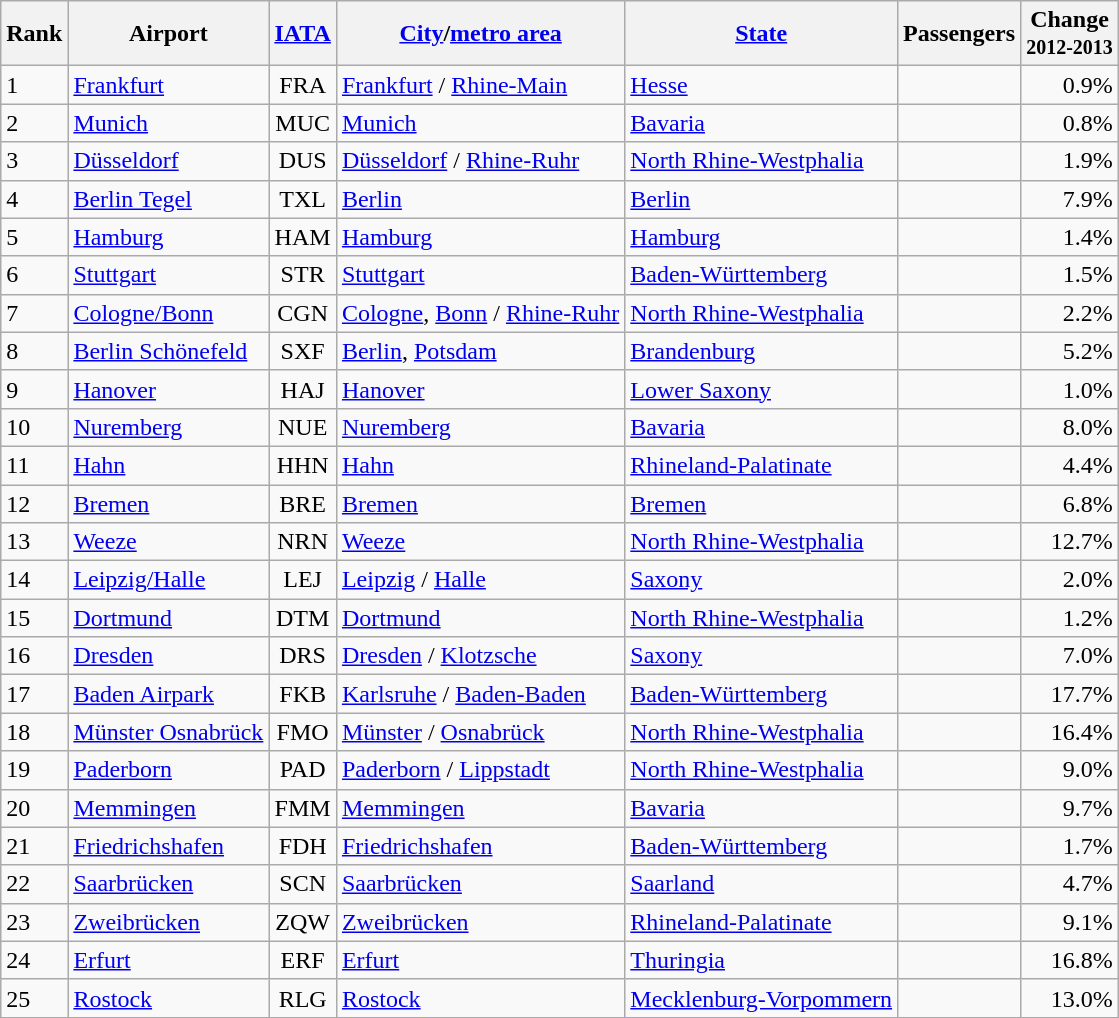<table class="wikitable sortable">
<tr>
<th>Rank</th>
<th>Airport</th>
<th><a href='#'>IATA</a></th>
<th><a href='#'>City</a>/<a href='#'>metro area</a></th>
<th><a href='#'>State</a></th>
<th class="unsortable">Passengers<br></th>
<th class="unsortable">Change<br><small>2012-2013</small></th>
</tr>
<tr>
<td>1</td>
<td><a href='#'>Frankfurt</a></td>
<td style="text-align:center;">FRA</td>
<td><a href='#'>Frankfurt</a> / <a href='#'>Rhine-Main</a></td>
<td><a href='#'>Hesse</a></td>
<td style="text-align:right;"></td>
<td style="text-align:right;">0.9%</td>
</tr>
<tr>
<td>2</td>
<td><a href='#'>Munich</a></td>
<td style="text-align:center;">MUC</td>
<td><a href='#'>Munich</a></td>
<td><a href='#'>Bavaria</a></td>
<td style="text-align:right;"></td>
<td style="text-align:right;">0.8%</td>
</tr>
<tr>
<td>3</td>
<td><a href='#'>Düsseldorf</a></td>
<td style="text-align:center;">DUS</td>
<td><a href='#'>Düsseldorf</a> / <a href='#'>Rhine-Ruhr</a></td>
<td><a href='#'>North Rhine-Westphalia</a></td>
<td style="text-align:right;"></td>
<td style="text-align:right;">1.9%</td>
</tr>
<tr>
<td>4</td>
<td><a href='#'>Berlin Tegel</a></td>
<td style="text-align:center;">TXL</td>
<td><a href='#'>Berlin</a></td>
<td><a href='#'>Berlin</a></td>
<td style="text-align:right;"></td>
<td style="text-align:right;">7.9%</td>
</tr>
<tr>
<td>5</td>
<td><a href='#'>Hamburg</a></td>
<td style="text-align:center;">HAM</td>
<td><a href='#'>Hamburg</a></td>
<td><a href='#'>Hamburg</a></td>
<td style="text-align:right;"></td>
<td style="text-align:right;">1.4%</td>
</tr>
<tr>
<td>6</td>
<td><a href='#'>Stuttgart</a></td>
<td style="text-align:center;">STR</td>
<td><a href='#'>Stuttgart</a></td>
<td><a href='#'>Baden-Württemberg</a></td>
<td style="text-align:right;"></td>
<td style="text-align:right;">1.5%</td>
</tr>
<tr>
<td>7</td>
<td><a href='#'>Cologne/Bonn</a></td>
<td style="text-align:center;">CGN</td>
<td><a href='#'>Cologne</a>, <a href='#'>Bonn</a> / <a href='#'>Rhine-Ruhr</a></td>
<td><a href='#'>North Rhine-Westphalia</a></td>
<td style="text-align:right;"></td>
<td style="text-align:right;">2.2%</td>
</tr>
<tr>
<td>8</td>
<td><a href='#'>Berlin Schönefeld</a></td>
<td style="text-align:center;">SXF</td>
<td><a href='#'>Berlin</a>, <a href='#'>Potsdam</a></td>
<td><a href='#'>Brandenburg</a></td>
<td style="text-align:right;"></td>
<td style="text-align:right;">5.2%</td>
</tr>
<tr>
<td>9</td>
<td><a href='#'>Hanover</a></td>
<td style="text-align:center;">HAJ</td>
<td><a href='#'>Hanover</a></td>
<td><a href='#'>Lower Saxony</a></td>
<td style="text-align:right;"></td>
<td style="text-align:right;">1.0%</td>
</tr>
<tr>
<td>10</td>
<td><a href='#'>Nuremberg</a></td>
<td style="text-align:center;">NUE</td>
<td><a href='#'>Nuremberg</a></td>
<td><a href='#'>Bavaria</a></td>
<td style="text-align:right;"></td>
<td style="text-align:right;">8.0%</td>
</tr>
<tr>
<td>11</td>
<td><a href='#'>Hahn</a></td>
<td style="text-align:center;">HHN</td>
<td><a href='#'>Hahn</a></td>
<td><a href='#'>Rhineland-Palatinate</a></td>
<td style="text-align:right;"></td>
<td style="text-align:right;">4.4%</td>
</tr>
<tr>
<td>12</td>
<td><a href='#'>Bremen</a></td>
<td style="text-align:center;">BRE</td>
<td><a href='#'>Bremen</a></td>
<td><a href='#'>Bremen</a></td>
<td style="text-align:right;"></td>
<td style="text-align:right;">6.8%</td>
</tr>
<tr>
<td>13</td>
<td><a href='#'>Weeze</a></td>
<td style="text-align:center;">NRN</td>
<td><a href='#'>Weeze</a></td>
<td><a href='#'>North Rhine-Westphalia</a></td>
<td style="text-align:right;"></td>
<td style="text-align:right;">12.7%</td>
</tr>
<tr>
<td>14</td>
<td><a href='#'>Leipzig/Halle</a></td>
<td style="text-align:center;">LEJ</td>
<td><a href='#'>Leipzig</a> / <a href='#'>Halle</a></td>
<td><a href='#'>Saxony</a></td>
<td style="text-align:right;"></td>
<td style="text-align:right;">2.0%</td>
</tr>
<tr>
<td>15</td>
<td><a href='#'>Dortmund</a></td>
<td style="text-align:center;">DTM</td>
<td><a href='#'>Dortmund</a></td>
<td><a href='#'>North Rhine-Westphalia</a></td>
<td style="text-align:right;"></td>
<td style="text-align:right;">1.2%</td>
</tr>
<tr>
<td>16</td>
<td><a href='#'>Dresden</a></td>
<td style="text-align:center;">DRS</td>
<td><a href='#'>Dresden</a> / <a href='#'>Klotzsche</a></td>
<td><a href='#'>Saxony</a></td>
<td style="text-align:right;"></td>
<td style="text-align:right;">7.0%</td>
</tr>
<tr>
<td>17</td>
<td><a href='#'>Baden Airpark</a></td>
<td style="text-align:center;">FKB</td>
<td><a href='#'>Karlsruhe</a> / <a href='#'>Baden-Baden</a></td>
<td><a href='#'>Baden-Württemberg</a></td>
<td style="text-align:right;"></td>
<td style="text-align:right;">17.7%</td>
</tr>
<tr>
<td>18</td>
<td><a href='#'>Münster Osnabrück</a></td>
<td style="text-align:center;">FMO</td>
<td><a href='#'>Münster</a> / <a href='#'>Osnabrück</a></td>
<td><a href='#'>North Rhine-Westphalia</a></td>
<td style="text-align:right;"></td>
<td style="text-align:right;">16.4%</td>
</tr>
<tr>
<td>19</td>
<td><a href='#'>Paderborn</a></td>
<td style="text-align:center;">PAD</td>
<td><a href='#'>Paderborn</a> / <a href='#'>Lippstadt</a></td>
<td><a href='#'>North Rhine-Westphalia</a></td>
<td style="text-align:right;"></td>
<td style="text-align:right;">9.0%</td>
</tr>
<tr>
<td>20</td>
<td><a href='#'>Memmingen</a></td>
<td style="text-align:center;">FMM</td>
<td><a href='#'>Memmingen</a></td>
<td><a href='#'>Bavaria</a></td>
<td style="text-align:right;"></td>
<td style="text-align:right;">9.7%</td>
</tr>
<tr>
<td>21</td>
<td><a href='#'>Friedrichshafen</a></td>
<td style="text-align:center;">FDH</td>
<td><a href='#'>Friedrichshafen</a></td>
<td><a href='#'>Baden-Württemberg</a></td>
<td style="text-align:right;"></td>
<td style="text-align:right;">1.7%</td>
</tr>
<tr>
<td>22</td>
<td><a href='#'>Saarbrücken</a></td>
<td style="text-align:center;">SCN</td>
<td><a href='#'>Saarbrücken</a></td>
<td><a href='#'>Saarland</a></td>
<td style="text-align:right;"></td>
<td style="text-align:right;">4.7%</td>
</tr>
<tr>
<td>23</td>
<td><a href='#'>Zweibrücken</a></td>
<td style="text-align:center;">ZQW</td>
<td><a href='#'>Zweibrücken</a></td>
<td><a href='#'>Rhineland-Palatinate</a></td>
<td style="text-align:right;"></td>
<td style="text-align:right;">9.1%</td>
</tr>
<tr>
<td>24</td>
<td><a href='#'>Erfurt</a></td>
<td style="text-align:center;">ERF</td>
<td><a href='#'>Erfurt</a></td>
<td><a href='#'>Thuringia</a></td>
<td style="text-align:right;"></td>
<td style="text-align:right;">16.8%</td>
</tr>
<tr>
<td>25</td>
<td><a href='#'>Rostock</a></td>
<td style="text-align:center;">RLG</td>
<td><a href='#'>Rostock</a></td>
<td><a href='#'>Mecklenburg-Vorpommern</a></td>
<td style="text-align:right;"></td>
<td style="text-align:right;">13.0%</td>
</tr>
</table>
